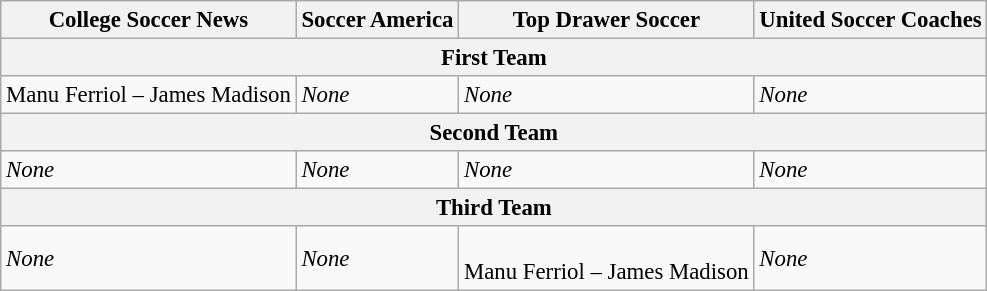<table class="wikitable" style="font-size: 95%">
<tr>
<th>College Soccer News</th>
<th>Soccer America<em></em></th>
<th>Top Drawer Soccer</th>
<th>United Soccer Coaches</th>
</tr>
<tr>
<th colspan=4>First Team</th>
</tr>
<tr>
<td>Manu Ferriol – James Madison</td>
<td><em>None</em></td>
<td><em>None</em></td>
<td><em>None</em></td>
</tr>
<tr>
<th colspan=4>Second Team</th>
</tr>
<tr>
<td><em>None</em></td>
<td><em>None</em></td>
<td><em>None</em></td>
<td><em>None</em></td>
</tr>
<tr>
<th colspan=4>Third Team</th>
</tr>
<tr>
<td><em>None</em></td>
<td><em>None</em></td>
<td><br>Manu Ferriol – James Madison</td>
<td><em>None</em></td>
</tr>
</table>
